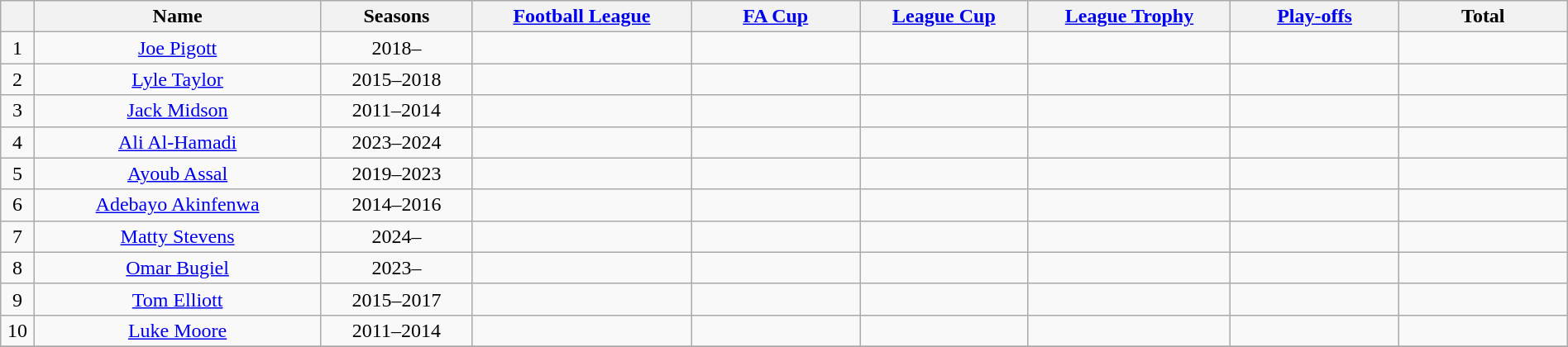<table class="wikitable sortable" style="text-align: center;" width = 100%;>
<tr>
<th width=2%></th>
<th width=17%><span>Name</span></th>
<th width=9%><span>Seasons</span></th>
<th width=13%><span><a href='#'>Football League</a></span></th>
<th width=10%><span><a href='#'>FA Cup</a></span></th>
<th width=10%><span><a href='#'>League Cup</a></span></th>
<th width=12%><span><a href='#'>League Trophy</a></span></th>
<th width=10%><span><a href='#'>Play-offs</a></span></th>
<th width=10%><span>Total</span></th>
</tr>
<tr>
<td>1</td>
<td align="Centre"> <a href='#'>Joe Pigott</a></td>
<td>2018–</td>
<td></td>
<td></td>
<td></td>
<td></td>
<td></td>
<td></td>
</tr>
<tr>
<td>2</td>
<td align="Centre"> <a href='#'>Lyle Taylor</a></td>
<td>2015–2018</td>
<td></td>
<td></td>
<td></td>
<td></td>
<td></td>
<td></td>
</tr>
<tr>
<td>3</td>
<td align="Centre"> <a href='#'>Jack Midson</a></td>
<td>2011–2014</td>
<td></td>
<td></td>
<td></td>
<td></td>
<td></td>
<td></td>
</tr>
<tr>
<td>4</td>
<td align="Centre"> <a href='#'>Ali Al-Hamadi</a></td>
<td>2023–2024</td>
<td></td>
<td></td>
<td></td>
<td></td>
<td></td>
<td></td>
</tr>
<tr>
<td>5</td>
<td align="Centre"> <a href='#'>Ayoub Assal</a></td>
<td>2019–2023</td>
<td></td>
<td></td>
<td></td>
<td></td>
<td></td>
<td></td>
</tr>
<tr>
<td>6</td>
<td align="Centre"> <a href='#'>Adebayo Akinfenwa</a></td>
<td>2014–2016</td>
<td></td>
<td></td>
<td></td>
<td></td>
<td></td>
<td></td>
</tr>
<tr>
<td>7</td>
<td align="Centre"> <a href='#'>Matty Stevens</a></td>
<td>2024–</td>
<td></td>
<td></td>
<td></td>
<td></td>
<td></td>
<td></td>
</tr>
<tr>
<td>8</td>
<td align="Centre"> <a href='#'>Omar Bugiel</a></td>
<td>2023–</td>
<td></td>
<td></td>
<td></td>
<td></td>
<td></td>
<td></td>
</tr>
<tr>
<td>9</td>
<td align="Centre"> <a href='#'>Tom Elliott</a></td>
<td>2015–2017</td>
<td></td>
<td></td>
<td></td>
<td></td>
<td></td>
<td></td>
</tr>
<tr>
<td>10</td>
<td align="Centre"> <a href='#'>Luke Moore</a></td>
<td>2011–2014</td>
<td></td>
<td></td>
<td></td>
<td></td>
<td></td>
<td></td>
</tr>
<tr>
</tr>
</table>
